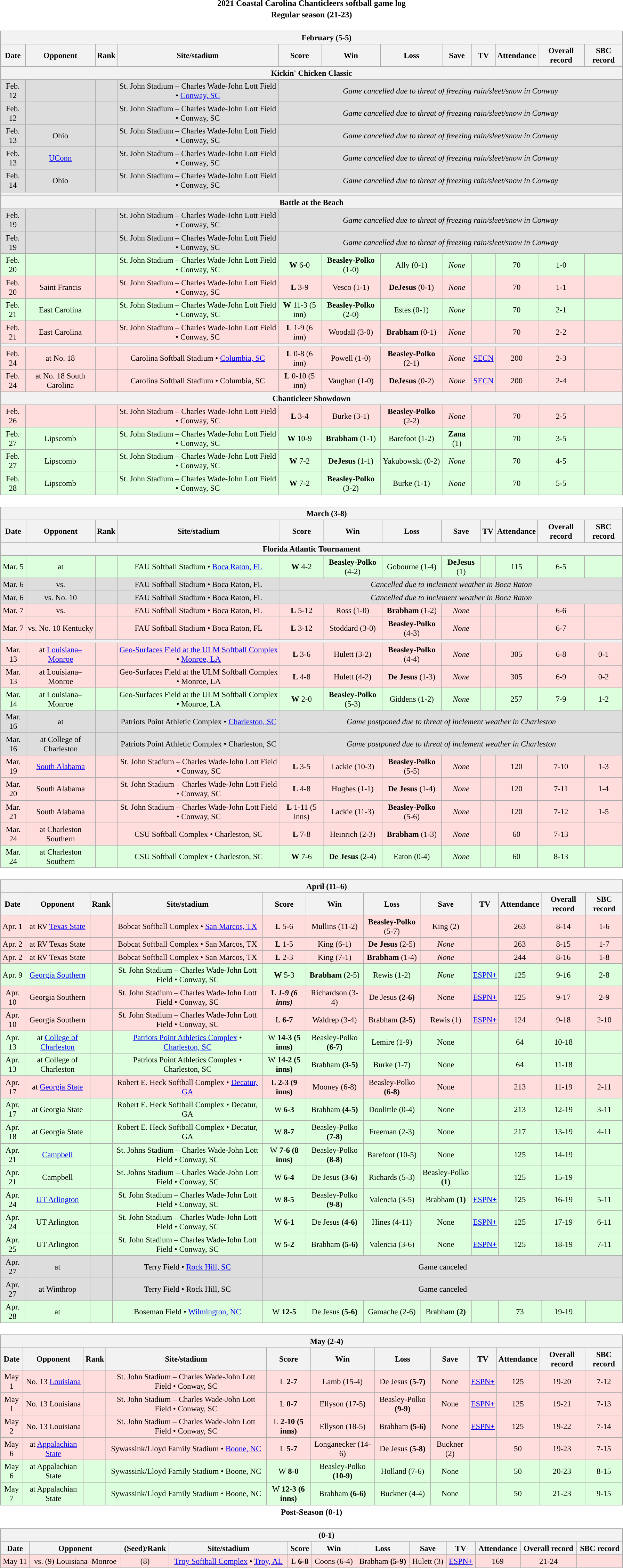<table class="toccolours" width=95% style="clear:both; margin:1.5em auto; text-align:center;">
<tr>
<th colspan=2>2021 Coastal Carolina Chanticleers softball game log</th>
</tr>
<tr>
<th colspan=2>Regular season (21-23)</th>
</tr>
<tr valign="top">
<td><br><table class="wikitable collapsible" style="margin:auto; width:100%; text-align:center; font-size:95%">
<tr>
<th colspan=12 style="padding-left:4em;">February (5-5)</th>
</tr>
<tr>
<th>Date</th>
<th>Opponent</th>
<th>Rank</th>
<th>Site/stadium</th>
<th>Score</th>
<th>Win</th>
<th>Loss</th>
<th>Save</th>
<th>TV</th>
<th>Attendance</th>
<th>Overall record</th>
<th>SBC record</th>
</tr>
<tr>
<th colspan=12>Kickin' Chicken Classic</th>
</tr>
<tr align="center" bgcolor=#dddddd>
<td>Feb. 12</td>
<td></td>
<td></td>
<td>St. John Stadium – Charles Wade-John Lott Field • <a href='#'>Conway, SC</a></td>
<td colspan=8><em>Game cancelled due to threat of freezing rain/sleet/snow in Conway</em></td>
</tr>
<tr align="center" bgcolor=#dddddd>
<td>Feb. 12</td>
<td></td>
<td></td>
<td>St. John Stadium – Charles Wade-John Lott Field • Conway, SC</td>
<td colspan=8><em>Game cancelled due to threat of freezing rain/sleet/snow in Conway</em></td>
</tr>
<tr align="center" bgcolor=#dddddd>
<td>Feb. 13</td>
<td>Ohio</td>
<td></td>
<td>St. John Stadium – Charles Wade-John Lott Field • Conway, SC</td>
<td colspan=8><em>Game cancelled due to threat of freezing rain/sleet/snow in Conway</em></td>
</tr>
<tr align="center" bgcolor=#dddddd>
<td>Feb. 13</td>
<td><a href='#'>UConn</a></td>
<td></td>
<td>St. John Stadium – Charles Wade-John Lott Field • Conway, SC</td>
<td colspan=8><em>Game cancelled due to threat of freezing rain/sleet/snow in Conway</em></td>
</tr>
<tr align="center" bgcolor=#dddddd>
<td>Feb. 14</td>
<td>Ohio</td>
<td></td>
<td>St. John Stadium – Charles Wade-John Lott Field • Conway, SC</td>
<td colspan=8><em>Game cancelled due to threat of freezing rain/sleet/snow in Conway</em></td>
</tr>
<tr>
<th colspan=12></th>
</tr>
<tr>
<th colspan=12>Battle at the Beach</th>
</tr>
<tr align="center" bgcolor=#dddddd>
<td>Feb. 19</td>
<td></td>
<td></td>
<td>St. John Stadium – Charles Wade-John Lott Field • Conway, SC</td>
<td colspan=8><em>Game cancelled due to threat of freezing rain/sleet/snow in Conway</em></td>
</tr>
<tr align="center" bgcolor=#dddddd>
<td>Feb. 19</td>
<td></td>
<td></td>
<td>St. John Stadium – Charles Wade-John Lott Field • Conway, SC</td>
<td colspan=8><em>Game cancelled due to threat of freezing rain/sleet/snow in Conway</em></td>
</tr>
<tr align="center" bgcolor=#ddffdd>
<td>Feb. 20</td>
<td></td>
<td></td>
<td>St. John Stadium – Charles Wade-John Lott Field • Conway, SC</td>
<td><strong>W</strong> 6-0</td>
<td><strong>Beasley-Polko</strong> (1-0)</td>
<td>Ally (0-1)</td>
<td><em>None</em></td>
<td></td>
<td>70</td>
<td>1-0</td>
<td></td>
</tr>
<tr align="center" bgcolor=#ffdddd>
<td>Feb. 20</td>
<td>Saint Francis</td>
<td></td>
<td>St. John Stadium – Charles Wade-John Lott Field • Conway, SC</td>
<td><strong>L</strong> 3-9</td>
<td>Vesco (1-1)</td>
<td><strong>DeJesus</strong> (0-1)</td>
<td><em>None</em></td>
<td></td>
<td>70</td>
<td>1-1</td>
<td></td>
</tr>
<tr align="center" bgcolor=#ddffdd>
<td>Feb. 21</td>
<td>East Carolina</td>
<td></td>
<td>St. John Stadium – Charles Wade-John Lott Field • Conway, SC</td>
<td><strong>W</strong> 11-3 (5 inn)</td>
<td><strong>Beasley-Polko</strong> (2-0)</td>
<td>Estes (0-1)</td>
<td><em>None</em></td>
<td></td>
<td>70</td>
<td>2-1</td>
<td></td>
</tr>
<tr align="center" bgcolor=#ffdddd>
<td>Feb. 21</td>
<td>East Carolina</td>
<td></td>
<td>St. John Stadium – Charles Wade-John Lott Field • Conway, SC</td>
<td><strong>L</strong> 1-9 (6 inn)</td>
<td>Woodall (3-0)</td>
<td><strong>Brabham</strong> (0-1)</td>
<td><em>None</em></td>
<td></td>
<td>70</td>
<td>2-2</td>
<td></td>
</tr>
<tr>
<th colspan=12></th>
</tr>
<tr align="center" bgcolor=#ffdddd>
<td>Feb. 24</td>
<td>at No. 18 </td>
<td></td>
<td>Carolina Softball Stadium • <a href='#'>Columbia, SC</a></td>
<td><strong>L</strong> 0-8 (6 inn)</td>
<td>Powell (1-0)</td>
<td><strong>Beasley-Polko</strong> (2-1)</td>
<td><em>None</em></td>
<td><a href='#'>SECN</a></td>
<td>200</td>
<td>2-3</td>
<td></td>
</tr>
<tr align="center" bgcolor=#ffdddd>
<td>Feb. 24</td>
<td>at No. 18 South Carolina</td>
<td></td>
<td>Carolina Softball Stadium • Columbia, SC</td>
<td><strong>L</strong> 0-10 (5 inn)</td>
<td>Vaughan (1-0)</td>
<td><strong>DeJesus</strong> (0-2)</td>
<td><em>None</em></td>
<td><a href='#'>SECN</a></td>
<td>200</td>
<td>2-4</td>
<td></td>
</tr>
<tr>
<th colspan=12>Chanticleer Showdown</th>
</tr>
<tr align="center" bgcolor=#ffdddd>
<td>Feb. 26</td>
<td></td>
<td></td>
<td>St. John Stadium – Charles Wade-John Lott Field • Conway, SC</td>
<td><strong>L</strong> 3-4</td>
<td>Burke (3-1)</td>
<td><strong>Beasley-Polko</strong> (2-2)</td>
<td><em>None</em></td>
<td></td>
<td>70</td>
<td>2-5</td>
<td></td>
</tr>
<tr align="center" bgcolor=#ddffdd>
<td>Feb. 27</td>
<td>Lipscomb</td>
<td></td>
<td>St. John Stadium – Charles Wade-John Lott Field • Conway, SC</td>
<td><strong>W</strong> 10-9</td>
<td><strong>Brabham</strong> (1-1)</td>
<td>Barefoot (1-2)</td>
<td><strong>Zana</strong> (1)</td>
<td></td>
<td>70</td>
<td>3-5</td>
<td></td>
</tr>
<tr align="center" bgcolor=#ddffdd>
<td>Feb. 27</td>
<td>Lipscomb</td>
<td></td>
<td>St. John Stadium – Charles Wade-John Lott Field • Conway, SC</td>
<td><strong>W</strong> 7-2</td>
<td><strong>DeJesus</strong> (1-1)</td>
<td>Yakubowski (0-2)</td>
<td><em>None</em></td>
<td></td>
<td>70</td>
<td>4-5</td>
<td></td>
</tr>
<tr align="center" bgcolor=#ddffdd>
<td>Feb. 28</td>
<td>Lipscomb</td>
<td></td>
<td>St. John Stadium – Charles Wade-John Lott Field • Conway, SC</td>
<td><strong>W</strong> 7-2</td>
<td><strong>Beasley-Polko</strong> (3-2)</td>
<td>Burke (1-1)</td>
<td><em>None</em></td>
<td></td>
<td>70</td>
<td>5-5</td>
<td></td>
</tr>
</table>
</td>
</tr>
<tr>
<td><br><table class="wikitable collapsible " style="margin:auto; width:100%; text-align:center; font-size:95%">
<tr>
<th colspan=12 style="padding-left:4em;">March (3-8)</th>
</tr>
<tr>
<th>Date</th>
<th>Opponent</th>
<th>Rank</th>
<th>Site/stadium</th>
<th>Score</th>
<th>Win</th>
<th>Loss</th>
<th>Save</th>
<th>TV</th>
<th>Attendance</th>
<th>Overall record</th>
<th>SBC record</th>
</tr>
<tr>
<th colspan=12>Florida Atlantic Tournament</th>
</tr>
<tr align="center" bgcolor=#ddffdd>
<td>Mar. 5</td>
<td>at </td>
<td></td>
<td>FAU Softball Stadium • <a href='#'>Boca Raton, FL</a></td>
<td><strong>W</strong> 4-2</td>
<td><strong>Beasley-Polko</strong> (4-2)</td>
<td>Gobourne (1-4)</td>
<td><strong>DeJesus</strong> (1)</td>
<td></td>
<td>115</td>
<td>6-5</td>
<td></td>
</tr>
<tr align="center" bgcolor=#dddddd>
<td>Mar. 6</td>
<td>vs. </td>
<td></td>
<td>FAU Softball Stadium • Boca Raton, FL</td>
<td colspan=12><em>Cancelled due to inclement weather in Boca Raton</em></td>
</tr>
<tr align="center" bgcolor=#dddddd>
<td>Mar. 6</td>
<td>vs. No. 10 </td>
<td></td>
<td>FAU Softball Stadium • Boca Raton, FL</td>
<td colspan=12><em>Cancelled due to inclement weather in Boca Raton</em></td>
</tr>
<tr align="center" bgcolor=#ffdddd>
<td>Mar. 7</td>
<td>vs. </td>
<td></td>
<td>FAU Softball Stadium • Boca Raton, FL</td>
<td><strong>L</strong> 5-12</td>
<td>Ross (1-0)</td>
<td><strong>Brabham</strong> (1-2)</td>
<td><em>None</em></td>
<td></td>
<td></td>
<td>6-6</td>
<td></td>
</tr>
<tr align="center" bgcolor=#ffdddd>
<td>Mar. 7</td>
<td>vs. No. 10 Kentucky</td>
<td></td>
<td>FAU Softball Stadium • Boca Raton, FL</td>
<td><strong>L</strong> 3-12</td>
<td>Stoddard (3-0)</td>
<td><strong>Beasley-Polko</strong> (4-3)</td>
<td><em>None</em></td>
<td></td>
<td></td>
<td>6-7</td>
<td></td>
</tr>
<tr>
<th colspan=12></th>
</tr>
<tr align="center" bgcolor=#ffdddd>
<td>Mar. 13</td>
<td>at <a href='#'>Louisiana–Monroe</a></td>
<td></td>
<td><a href='#'>Geo-Surfaces Field at the ULM Softball Complex</a> • <a href='#'>Monroe, LA</a></td>
<td><strong>L</strong> 3-6</td>
<td>Hulett (3-2)</td>
<td><strong>Beasley-Polko</strong> (4-4)</td>
<td><em>None</em></td>
<td></td>
<td>305</td>
<td>6-8</td>
<td>0-1</td>
</tr>
<tr align="center" bgcolor=#ffdddd>
<td>Mar. 13</td>
<td>at Louisiana–Monroe</td>
<td></td>
<td>Geo-Surfaces Field at the ULM Softball Complex • Monroe, LA</td>
<td><strong>L</strong> 4-8</td>
<td>Hulett (4-2)</td>
<td><strong>De Jesus</strong> (1-3)</td>
<td><em>None</em></td>
<td></td>
<td>305</td>
<td>6-9</td>
<td>0-2</td>
</tr>
<tr align="center" bgcolor=#ddffdd>
<td>Mar. 14</td>
<td>at Louisiana–Monroe</td>
<td></td>
<td>Geo-Surfaces Field at the ULM Softball Complex • Monroe, LA</td>
<td><strong>W</strong> 2-0</td>
<td><strong>Beasley-Polko</strong> (5-3)</td>
<td>Giddens (1-2)</td>
<td><em>None</em></td>
<td></td>
<td>257</td>
<td>7-9</td>
<td>1-2</td>
</tr>
<tr align="center" bgcolor=#dddddd>
<td>Mar. 16</td>
<td>at </td>
<td></td>
<td>Patriots Point Athletic Complex • <a href='#'>Charleston, SC</a></td>
<td colspan=12><em>Game postponed due to threat of inclement weather in Charleston</em></td>
</tr>
<tr align="center" bgcolor=#dddddd>
<td>Mar. 16</td>
<td>at College of Charleston</td>
<td></td>
<td>Patriots Point Athletic Complex • Charleston, SC</td>
<td colspan=12><em>Game postponed due to threat of inclement weather in Charleston</em></td>
</tr>
<tr align="center" bgcolor=#ffdddd>
<td>Mar. 19</td>
<td><a href='#'>South Alabama</a></td>
<td></td>
<td>St. John Stadium – Charles Wade-John Lott Field • Conway, SC</td>
<td><strong>L</strong> 3-5</td>
<td>Lackie (10-3)</td>
<td><strong>Beasley-Polko</strong> (5-5)</td>
<td><em>None</em></td>
<td></td>
<td>120</td>
<td>7-10</td>
<td>1-3</td>
</tr>
<tr align="center" bgcolor=#ffdddd>
<td>Mar. 20</td>
<td>South Alabama</td>
<td></td>
<td>St. John Stadium – Charles Wade-John Lott Field • Conway, SC</td>
<td><strong>L</strong> 4-8</td>
<td>Hughes (1-1)</td>
<td><strong>De Jesus</strong> (1-4)</td>
<td><em>None</em></td>
<td></td>
<td>120</td>
<td>7-11</td>
<td>1-4</td>
</tr>
<tr align="center" bgcolor=#ffdddd>
<td>Mar. 21</td>
<td>South Alabama</td>
<td></td>
<td>St. John Stadium – Charles Wade-John Lott Field • Conway, SC</td>
<td><strong>L</strong> 1-11 (5 inns)</td>
<td>Lackie (11-3)</td>
<td><strong>Beasley-Polko</strong> (5-6)</td>
<td><em>None</em></td>
<td></td>
<td>120</td>
<td>7-12</td>
<td>1-5</td>
</tr>
<tr align="center" bgcolor=#ffdddd>
<td>Mar. 24</td>
<td>at Charleston Southern</td>
<td></td>
<td>CSU Softball Complex • Charleston, SC</td>
<td><strong>L</strong> 7-8</td>
<td>Heinrich (2-3)</td>
<td><strong>Brabham</strong> (1-3)</td>
<td><em>None</em></td>
<td></td>
<td>60</td>
<td>7-13</td>
<td></td>
</tr>
<tr align="center" bgcolor=#ddffdd>
<td>Mar. 24</td>
<td>at Charleston Southern</td>
<td></td>
<td>CSU Softball Complex • Charleston, SC</td>
<td><strong>W</strong> 7-6</td>
<td><strong>De Jesus</strong> (2-4)</td>
<td>Eaton (0-4)</td>
<td><em>None</em></td>
<td></td>
<td>60</td>
<td>8-13</td>
<td></td>
</tr>
</table>
</td>
</tr>
<tr>
<td><br><table class="wikitable collapsible " style="margin:auto; width:100%; text-align:center; font-size:95%">
<tr>
<th colspan=12 style="padding-left:4em;">April (11–6)</th>
</tr>
<tr>
<th>Date</th>
<th>Opponent</th>
<th>Rank</th>
<th>Site/stadium</th>
<th>Score</th>
<th>Win</th>
<th>Loss</th>
<th>Save</th>
<th>TV</th>
<th>Attendance</th>
<th>Overall record</th>
<th>SBC record</th>
</tr>
<tr align="center" bgcolor=#ffdddd>
<td>Apr. 1</td>
<td>at RV <a href='#'>Texas State</a></td>
<td></td>
<td>Bobcat Softball Complex • <a href='#'>San Marcos, TX</a></td>
<td><strong>L</strong> 5-6</td>
<td>Mullins (11-2)</td>
<td><strong>Beasley-Polko</strong> (5-7)</td>
<td>King (2)</td>
<td></td>
<td>263</td>
<td>8-14</td>
<td>1-6</td>
</tr>
<tr align="center" bgcolor=#ffdddd>
<td>Apr. 2</td>
<td>at RV Texas State</td>
<td></td>
<td>Bobcat Softball Complex • San Marcos, TX</td>
<td><strong>L</strong> 1-5</td>
<td>King (6-1)</td>
<td><strong>De Jesus</strong> (2-5)</td>
<td><em>None</em></td>
<td></td>
<td>263</td>
<td>8-15</td>
<td>1-7</td>
</tr>
<tr align="center" bgcolor=#ffdddd>
<td>Apr. 2</td>
<td>at RV Texas State</td>
<td></td>
<td>Bobcat Softball Complex • San Marcos, TX</td>
<td><strong>L</strong> 2-3</td>
<td>King (7-1)</td>
<td><strong>Brabham</strong> (1-4)</td>
<td><em>None</em></td>
<td></td>
<td>244</td>
<td>8-16</td>
<td>1-8</td>
</tr>
<tr align="center" bgcolor=#ddffdd>
<td>Apr. 9</td>
<td><a href='#'>Georgia Southern</a></td>
<td></td>
<td>St. John Stadium – Charles Wade-John Lott Field • Conway, SC</td>
<td><strong>W</strong> 5-3</td>
<td><strong>Brabham</strong> (2-5)</td>
<td>Rewis (1-2)</td>
<td><em>None</em></td>
<td><a href='#'>ESPN+</a></td>
<td>125</td>
<td>9-16</td>
<td>2-8</td>
</tr>
<tr align="center" bgcolor=#ffdddd>
<td>Apr. 10</td>
<td>Georgia Southern</td>
<td></td>
<td>St. John Stadium – Charles Wade-John Lott Field • Conway, SC</td>
<td><strong>L<em> 1-9 (6 inns)</td>
<td>Richardson (3-4)</td>
<td></strong>De Jesus<strong> (2-6)</td>
<td></em>None<em></td>
<td><a href='#'>ESPN+</a></td>
<td>125</td>
<td>9-17</td>
<td>2-9</td>
</tr>
<tr align="center" bgcolor=#ffdddd>
<td>Apr. 10</td>
<td>Georgia Southern</td>
<td></td>
<td>St. John Stadium – Charles Wade-John Lott Field • Conway, SC</td>
<td></strong>L<strong> 6-7</td>
<td>Waldrep (3-4)</td>
<td></strong>Brabham<strong> (2-5)</td>
<td>Rewis (1)</td>
<td><a href='#'>ESPN+</a></td>
<td>124</td>
<td>9-18</td>
<td>2-10</td>
</tr>
<tr align="center" bgcolor=#ddffdd>
<td>Apr. 13</td>
<td>at <a href='#'>College of Charleston</a></td>
<td></td>
<td><a href='#'>Patriots Point Athletics Complex</a> • <a href='#'>Charleston, SC</a></td>
<td></strong>W<strong> 14-3 (5 inns)</td>
<td></strong>Beasley-Polko<strong> (6-7)</td>
<td>Lemire (1-9)</td>
<td></em>None<em></td>
<td></td>
<td>64</td>
<td>10-18</td>
<td></td>
</tr>
<tr align="center" bgcolor=#ddffdd>
<td>Apr. 13</td>
<td>at College of Charleston</td>
<td></td>
<td>Patriots Point Athletics Complex • Charleston, SC</td>
<td></strong>W<strong> 14-2 (5 inns)</td>
<td></strong>Brabham<strong> (3-5)</td>
<td>Burke (1-7)</td>
<td></em>None<em></td>
<td></td>
<td>64</td>
<td>11-18</td>
<td></td>
</tr>
<tr align="center" bgcolor=#ffdddd>
<td>Apr. 17</td>
<td>at <a href='#'>Georgia State</a></td>
<td></td>
<td>Robert E. Heck Softball Complex • <a href='#'>Decatur, GA</a></td>
<td></strong>L<strong> 2-3 (9 inns)</td>
<td>Mooney (6-8)</td>
<td></strong>Beasley-Polko<strong> (6-8)</td>
<td></em>None<em></td>
<td></td>
<td>213</td>
<td>11-19</td>
<td>2-11</td>
</tr>
<tr align="center" bgcolor=#ddffdd>
<td>Apr. 17</td>
<td>at Georgia State</td>
<td></td>
<td>Robert E. Heck Softball Complex • Decatur, GA</td>
<td></strong>W<strong> 6-3</td>
<td></strong>Brabham<strong> (4-5)</td>
<td>Doolittle (0-4)</td>
<td></em>None<em></td>
<td></td>
<td>213</td>
<td>12-19</td>
<td>3-11</td>
</tr>
<tr align="center" bgcolor=#ddffdd>
<td>Apr. 18</td>
<td>at Georgia State</td>
<td></td>
<td>Robert E. Heck Softball Complex • Decatur, GA</td>
<td></strong>W<strong> 8-7</td>
<td></strong>Beasley-Polko<strong> (7-8)</td>
<td>Freeman (2-3)</td>
<td></em>None<em></td>
<td></td>
<td>217</td>
<td>13-19</td>
<td>4-11</td>
</tr>
<tr align="center" bgcolor=#ddffdd>
<td>Apr. 21</td>
<td><a href='#'>Campbell</a></td>
<td></td>
<td>St. Johns Stadium – Charles Wade-John Lott Field • Conway, SC</td>
<td></strong>W<strong> 7-6 (8 inns)</td>
<td></strong>Beasley-Polko<strong> (8-8)</td>
<td>Barefoot (10-5)</td>
<td></em>None<em></td>
<td></td>
<td>125</td>
<td>14-19</td>
<td></td>
</tr>
<tr align="center" bgcolor=#ddffdd>
<td>Apr. 21</td>
<td>Campbell</td>
<td></td>
<td>St. Johns Stadium – Charles Wade-John Lott Field • Conway, SC</td>
<td></strong>W<strong> 6-4</td>
<td></strong>De Jesus<strong> (3-6)</td>
<td>Richards (5-3)</td>
<td></strong>Beasley-Polko<strong> (1)</td>
<td></td>
<td>125</td>
<td>15-19</td>
<td></td>
</tr>
<tr align="center" bgcolor=#ddffdd>
<td>Apr. 24</td>
<td><a href='#'>UT Arlington</a></td>
<td></td>
<td>St. John Stadium – Charles Wade-John Lott Field • Conway, SC</td>
<td></strong>W<strong> 8-5</td>
<td></strong>Beasley-Polko<strong> (9-8)</td>
<td>Valencia (3-5)</td>
<td></strong>Brabham<strong> (1)</td>
<td><a href='#'>ESPN+</a></td>
<td>125</td>
<td>16-19</td>
<td>5-11</td>
</tr>
<tr align="center" bgcolor=#ddffdd>
<td>Apr. 24</td>
<td>UT Arlington</td>
<td></td>
<td>St. John Stadium – Charles Wade-John Lott Field • Conway, SC</td>
<td></strong>W<strong> 6-1</td>
<td></strong>De Jesus<strong> (4-6)</td>
<td>Hines (4-11)</td>
<td></em>None<em></td>
<td><a href='#'>ESPN+</a></td>
<td>125</td>
<td>17-19</td>
<td>6-11</td>
</tr>
<tr align="center" bgcolor=#ddffdd>
<td>Apr. 25</td>
<td>UT Arlington</td>
<td></td>
<td>St. John Stadium – Charles Wade-John Lott Field • Conway, SC</td>
<td></strong>W<strong> 5-2</td>
<td></strong>Brabham<strong> (5-6)</td>
<td>Valencia (3-6)</td>
<td></em>None<em></td>
<td><a href='#'>ESPN+</a></td>
<td>125</td>
<td>18-19</td>
<td>7-11</td>
</tr>
<tr align="center" bgcolor=#dddddd>
<td>Apr. 27</td>
<td>at </td>
<td></td>
<td>Terry Field • <a href='#'>Rock Hill, SC</a></td>
<td colspan=12></em>Game canceled<em></td>
</tr>
<tr align="center" bgcolor=#dddddd>
<td>Apr. 27</td>
<td>at Winthrop</td>
<td></td>
<td>Terry Field • Rock Hill, SC</td>
<td colspan=12></em>Game canceled<em></td>
</tr>
<tr align="center" bgcolor=#ddffdd>
<td>Apr. 28</td>
<td>at </td>
<td></td>
<td>Boseman Field • <a href='#'>Wilmington, NC</a></td>
<td></strong>W<strong> 12-5</td>
<td></strong>De Jesus<strong> (5-6)</td>
<td>Gamache (2-6)</td>
<td></strong>Brabham<strong> (2)</td>
<td></td>
<td>73</td>
<td>19-19</td>
<td></td>
</tr>
</table>
</td>
</tr>
<tr>
<td><br><table class="wikitable collapsible " style="margin:auto; width:100%; text-align:center; font-size:95%">
<tr>
<th colspan=12 style="padding-left:4em;">May (2-4)</th>
</tr>
<tr>
<th>Date</th>
<th>Opponent</th>
<th>Rank</th>
<th>Site/stadium</th>
<th>Score</th>
<th>Win</th>
<th>Loss</th>
<th>Save</th>
<th>TV</th>
<th>Attendance</th>
<th>Overall record</th>
<th>SBC record</th>
</tr>
<tr align="center" bgcolor=#ffdddd>
<td>May 1</td>
<td>No. 13 <a href='#'>Louisiana</a></td>
<td></td>
<td>St. John Stadium – Charles Wade-John Lott Field • Conway, SC</td>
<td></strong>L<strong> 2-7</td>
<td>Lamb (15-4)</td>
<td></strong>De Jesus<strong> (5-7)</td>
<td></em>None<em></td>
<td><a href='#'>ESPN+</a></td>
<td>125</td>
<td>19-20</td>
<td>7-12</td>
</tr>
<tr align="center" bgcolor=#ffdddd>
<td>May 1</td>
<td>No. 13 Louisiana</td>
<td></td>
<td>St. John Stadium – Charles Wade-John Lott Field • Conway, SC</td>
<td></strong>L<strong> 0-7</td>
<td>Ellyson (17-5)</td>
<td></strong>Beasley-Polko<strong> (9-9)</td>
<td></em>None<em></td>
<td><a href='#'>ESPN+</a></td>
<td>125</td>
<td>19-21</td>
<td>7-13</td>
</tr>
<tr align="center" bgcolor=#ffdddd>
<td>May 2</td>
<td>No. 13 Louisiana</td>
<td></td>
<td>St. John Stadium – Charles Wade-John Lott Field • Conway, SC</td>
<td></strong>L<strong> 2-10 (5 inns)</td>
<td>Ellyson (18-5)</td>
<td></strong>Brabham<strong> (5-6)</td>
<td></em>None<em></td>
<td><a href='#'>ESPN+</a></td>
<td>125</td>
<td>19-22</td>
<td>7-14</td>
</tr>
<tr align="center" bgcolor=#ffdddd>
<td>May 6</td>
<td>at <a href='#'>Appalachian State</a></td>
<td></td>
<td>Sywassink/Lloyd Family Stadium • <a href='#'>Boone, NC</a></td>
<td></strong>L<strong> 5-7</td>
<td>Longanecker (14-6)</td>
<td></strong>De Jesus<strong> (5-8)</td>
<td>Buckner (2)</td>
<td></td>
<td>50</td>
<td>19-23</td>
<td>7-15</td>
</tr>
<tr align="center" bgcolor=#ddffdd>
<td>May 6</td>
<td>at Appalachian State</td>
<td></td>
<td>Sywassink/Lloyd Family Stadium • Boone, NC</td>
<td></strong>W<strong> 8-0</td>
<td></strong>Beasley-Polko<strong> (10-9)</td>
<td>Holland (7-6)</td>
<td></em>None<em></td>
<td></td>
<td>50</td>
<td>20-23</td>
<td>8-15</td>
</tr>
<tr align="center" bgcolor=#ddffdd>
<td>May 7</td>
<td>at Appalachian State</td>
<td></td>
<td>Sywassink/Lloyd Family Stadium • Boone, NC</td>
<td></strong>W<strong> 12-3 (6 inns)</td>
<td></strong>Brabham<strong> (6-6)</td>
<td>Buckner (4-4)</td>
<td></em>None<em></td>
<td></td>
<td>50</td>
<td>21-23</td>
<td>9-15</td>
</tr>
</table>
</td>
</tr>
<tr>
<th colspan=2>Post-Season (0-1)</th>
</tr>
<tr>
<td><br><table class="wikitable collapsible" style="margin:auto; width:100%; text-align:center; font-size:95%">
<tr>
<th colspan=12 style="padding-left:4em;"> (0-1)</th>
</tr>
<tr>
<th>Date</th>
<th>Opponent</th>
<th>(Seed)/Rank</th>
<th>Site/stadium</th>
<th>Score</th>
<th>Win</th>
<th>Loss</th>
<th>Save</th>
<th>TV</th>
<th>Attendance</th>
<th>Overall record</th>
<th>SBC record</th>
</tr>
<tr align="center" bgcolor=#ffdddd>
<td>May 11</td>
<td>vs. (9) Louisiana–Monroe</td>
<td>(8)</td>
<td><a href='#'>Troy Softball Complex</a> • <a href='#'>Troy, AL</a></td>
<td></strong>L<strong> 6-8</td>
<td>Coons (6-4)</td>
<td></strong>Brabham<strong> (5-9)</td>
<td>Hulett (3)</td>
<td><a href='#'>ESPN+</a></td>
<td>169</td>
<td>21-24</td>
<td></td>
</tr>
</table>
</td>
</tr>
</table>
